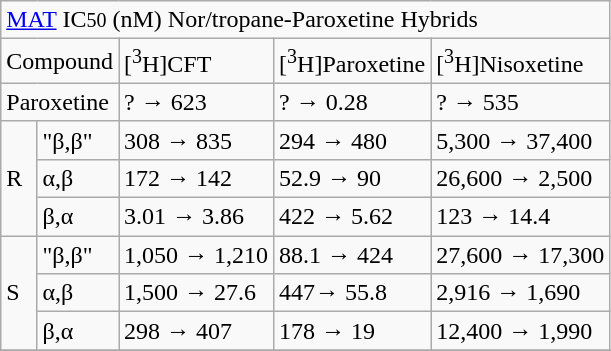<table class="wikitable">
<tr>
<td colspan=5><a href='#'>MAT</a> IC<small>50</small> (nM) Nor/tropane-Paroxetine Hybrids</td>
</tr>
<tr>
<td colspan=2>Compound</td>
<td>[<sup>3</sup>H]CFT</td>
<td>[<sup>3</sup>H]Paroxetine</td>
<td>[<sup>3</sup>H]Nisoxetine</td>
</tr>
<tr>
<td colspan=2>Paroxetine</td>
<td>? → 623</td>
<td>? → 0.28</td>
<td>? → 535</td>
</tr>
<tr>
<td rowspan=3>R</td>
<td>"β,β"</td>
<td>308 → 835</td>
<td>294 → 480</td>
<td>5,300 → 37,400</td>
</tr>
<tr>
<td>α,β</td>
<td>172 → 142</td>
<td>52.9 → 90</td>
<td>26,600 → 2,500</td>
</tr>
<tr>
<td>β,α</td>
<td>3.01 → 3.86</td>
<td>422 → 5.62</td>
<td>123 → 14.4</td>
</tr>
<tr>
<td rowspan=3>S</td>
<td>"β,β"</td>
<td>1,050 → 1,210</td>
<td>88.1 → 424</td>
<td>27,600 → 17,300</td>
</tr>
<tr>
<td>α,β</td>
<td>1,500 → 27.6</td>
<td>447→ 55.8</td>
<td>2,916 → 1,690</td>
</tr>
<tr>
<td>β,α</td>
<td>298 → 407</td>
<td>178 → 19</td>
<td>12,400 → 1,990</td>
</tr>
<tr>
</tr>
</table>
